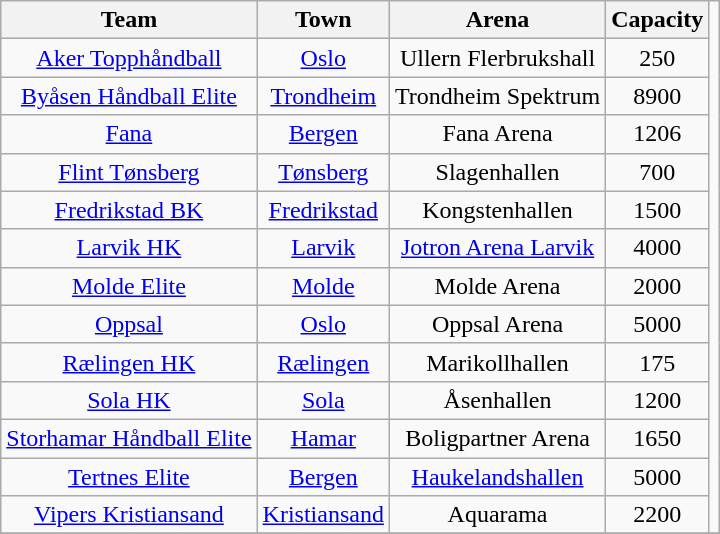<table class="wikitable" style="text-align: center;">
<tr>
<th valign=center>Team</th>
<th>Town</th>
<th>Arena</th>
<th>Capacity</th>
<td rowspan=14></td>
</tr>
<tr>
<td><a href='#'>Aker Topphåndball</a></td>
<td><a href='#'>Oslo</a></td>
<td>Ullern Flerbrukshall</td>
<td style="text-align:center">250</td>
</tr>
<tr>
<td><a href='#'>Byåsen Håndball Elite</a></td>
<td><a href='#'>Trondheim</a></td>
<td>Trondheim Spektrum</td>
<td style="text-align:center">8900</td>
</tr>
<tr>
<td><a href='#'>Fana</a></td>
<td><a href='#'>Bergen</a></td>
<td>Fana Arena</td>
<td style="text-align:center">1206</td>
</tr>
<tr>
<td><a href='#'>Flint Tønsberg</a></td>
<td><a href='#'>Tønsberg</a></td>
<td>Slagenhallen</td>
<td style="text-align:center">700</td>
</tr>
<tr>
<td><a href='#'>Fredrikstad BK</a></td>
<td><a href='#'>Fredrikstad</a></td>
<td>Kongstenhallen</td>
<td style="text-align:center">1500</td>
</tr>
<tr>
<td><a href='#'>Larvik HK</a></td>
<td><a href='#'>Larvik</a></td>
<td><a href='#'>Jotron Arena Larvik</a></td>
<td style="text-align:center">4000</td>
</tr>
<tr>
<td><a href='#'>Molde Elite</a></td>
<td><a href='#'>Molde</a></td>
<td>Molde Arena</td>
<td style="text-align:center">2000</td>
</tr>
<tr>
<td><a href='#'>Oppsal</a></td>
<td><a href='#'>Oslo</a></td>
<td>Oppsal Arena</td>
<td style="text-align:center">5000</td>
</tr>
<tr>
<td><a href='#'>Rælingen HK</a></td>
<td><a href='#'>Rælingen</a></td>
<td>Marikollhallen</td>
<td style="text-align:center">175</td>
</tr>
<tr>
<td><a href='#'>Sola HK</a></td>
<td><a href='#'>Sola</a></td>
<td>Åsenhallen</td>
<td style="text-align:center">1200</td>
</tr>
<tr>
<td><a href='#'>Storhamar Håndball Elite</a></td>
<td><a href='#'>Hamar</a></td>
<td>Boligpartner Arena</td>
<td style="text-align:center">1650</td>
</tr>
<tr>
<td><a href='#'>Tertnes Elite</a></td>
<td><a href='#'>Bergen</a></td>
<td><a href='#'>Haukelandshallen</a></td>
<td style="text-align:center">5000</td>
</tr>
<tr>
<td><a href='#'>Vipers Kristiansand</a></td>
<td><a href='#'>Kristiansand</a></td>
<td>Aquarama</td>
<td style="text-align:center">2200</td>
</tr>
<tr>
</tr>
</table>
